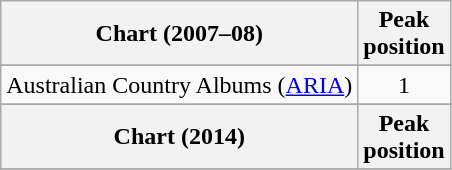<table class="wikitable sortable">
<tr>
<th>Chart (2007–08)</th>
<th>Peak<br>position</th>
</tr>
<tr>
</tr>
<tr>
<td>Australian Country Albums (<a href='#'>ARIA</a>)</td>
<td style="text-align:center;">1</td>
</tr>
<tr>
</tr>
<tr>
</tr>
<tr>
</tr>
<tr>
</tr>
<tr>
</tr>
<tr>
</tr>
<tr>
</tr>
<tr>
</tr>
<tr>
<th>Chart (2014)</th>
<th>Peak<br>position</th>
</tr>
<tr>
</tr>
</table>
